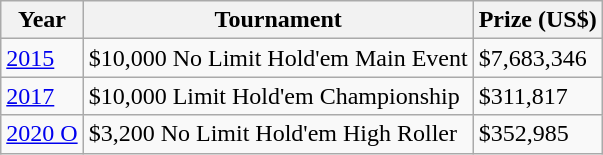<table class="wikitable">
<tr>
<th>Year</th>
<th>Tournament</th>
<th>Prize (US$)</th>
</tr>
<tr>
<td><a href='#'>2015</a></td>
<td>$10,000 No Limit Hold'em Main Event</td>
<td>$7,683,346</td>
</tr>
<tr>
<td><a href='#'>2017</a></td>
<td>$10,000 Limit Hold'em Championship</td>
<td>$311,817</td>
</tr>
<tr>
<td><a href='#'>2020 O</a></td>
<td>$3,200 No Limit Hold'em High Roller</td>
<td>$352,985</td>
</tr>
</table>
